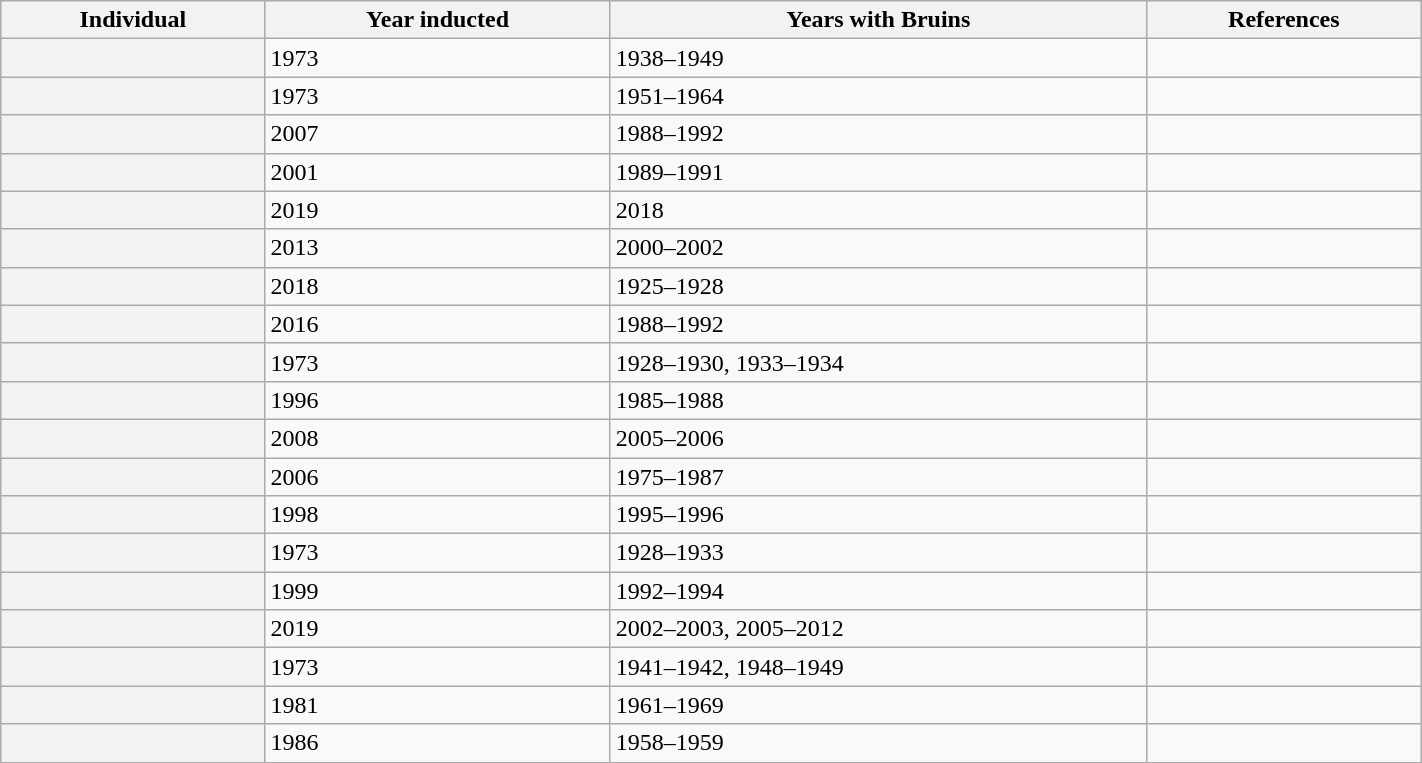<table class="wikitable sortable" width="75%">
<tr>
<th scope="col">Individual</th>
<th scope="col">Year inducted</th>
<th scope="col">Years with Bruins</th>
<th scope="col" class="unsortable">References</th>
</tr>
<tr>
<th scope="row"></th>
<td>1973</td>
<td>1938–1949</td>
<td></td>
</tr>
<tr>
<th scope="row"></th>
<td>1973</td>
<td>1951–1964</td>
<td></td>
</tr>
<tr>
<th scope="row"></th>
<td>2007</td>
<td>1988–1992</td>
<td></td>
</tr>
<tr>
<th scope="row"></th>
<td>2001</td>
<td>1989–1991</td>
<td></td>
</tr>
<tr>
<th scope="row"></th>
<td>2019</td>
<td>2018</td>
<td></td>
</tr>
<tr>
<th scope="row"></th>
<td>2013</td>
<td>2000–2002</td>
<td></td>
</tr>
<tr>
<th scope="row"></th>
<td>2018</td>
<td>1925–1928</td>
<td></td>
</tr>
<tr>
<th scope="row"></th>
<td>2016</td>
<td>1988–1992</td>
<td></td>
</tr>
<tr>
<th scope="row"></th>
<td>1973</td>
<td>1928–1930, 1933–1934</td>
<td></td>
</tr>
<tr>
<th scope="row"></th>
<td>1996</td>
<td>1985–1988</td>
<td></td>
</tr>
<tr>
<th scope="row"></th>
<td>2008</td>
<td>2005–2006</td>
<td></td>
</tr>
<tr>
<th scope="row"></th>
<td>2006</td>
<td>1975–1987</td>
<td></td>
</tr>
<tr>
<th scope="row"></th>
<td>1998</td>
<td>1995–1996</td>
<td></td>
</tr>
<tr>
<th scope="row"></th>
<td>1973</td>
<td>1928–1933</td>
<td></td>
</tr>
<tr>
<th scope="row"></th>
<td>1999</td>
<td>1992–1994</td>
<td></td>
</tr>
<tr>
<th scope="row"></th>
<td>2019</td>
<td>2002–2003, 2005–2012</td>
<td></td>
</tr>
<tr>
<th scope="row"></th>
<td>1973</td>
<td>1941–1942, 1948–1949</td>
<td></td>
</tr>
<tr>
<th scope="row"></th>
<td>1981</td>
<td>1961–1969</td>
<td></td>
</tr>
<tr>
<th scope="row"></th>
<td>1986</td>
<td>1958–1959</td>
<td></td>
</tr>
</table>
